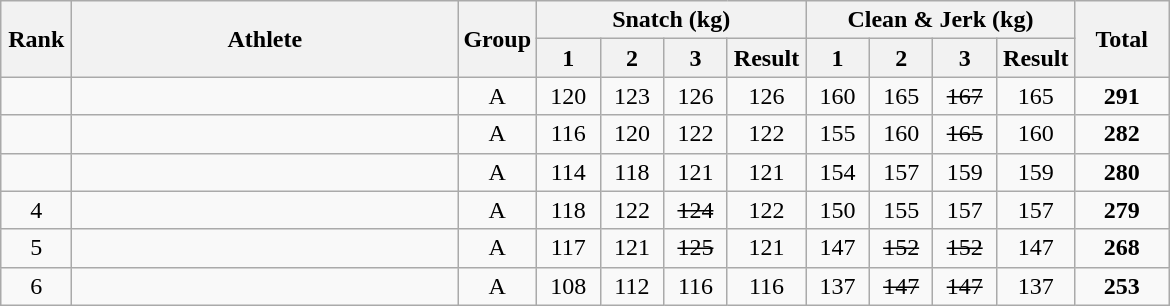<table class = "wikitable" style="text-align:center;">
<tr>
<th rowspan=2 width=40>Rank</th>
<th rowspan=2 width=250>Athlete</th>
<th rowspan=2 width=40>Group</th>
<th colspan=4>Snatch (kg)</th>
<th colspan=4>Clean & Jerk (kg)</th>
<th rowspan=2 width=55>Total</th>
</tr>
<tr>
<th width=35>1</th>
<th width=35>2</th>
<th width=35>3</th>
<th width=45>Result</th>
<th width=35>1</th>
<th width=35>2</th>
<th width=35>3</th>
<th width=45>Result</th>
</tr>
<tr>
<td></td>
<td align=left></td>
<td>A</td>
<td>120</td>
<td>123</td>
<td>126</td>
<td>126</td>
<td>160</td>
<td>165</td>
<td><s>167</s></td>
<td>165</td>
<td><strong>291</strong></td>
</tr>
<tr>
<td></td>
<td align=left></td>
<td>A</td>
<td>116</td>
<td>120</td>
<td>122</td>
<td>122</td>
<td>155</td>
<td>160</td>
<td><s>165</s></td>
<td>160</td>
<td><strong>282</strong></td>
</tr>
<tr>
<td></td>
<td align=left></td>
<td>A</td>
<td>114</td>
<td>118</td>
<td>121</td>
<td>121</td>
<td>154</td>
<td>157</td>
<td>159</td>
<td>159</td>
<td><strong>280</strong></td>
</tr>
<tr>
<td>4</td>
<td align=left></td>
<td>A</td>
<td>118</td>
<td>122</td>
<td><s>124</s></td>
<td>122</td>
<td>150</td>
<td>155</td>
<td>157</td>
<td>157</td>
<td><strong>279</strong></td>
</tr>
<tr>
<td>5</td>
<td align=left></td>
<td>A</td>
<td>117</td>
<td>121</td>
<td><s>125</s></td>
<td>121</td>
<td>147</td>
<td><s>152</s></td>
<td><s>152</s></td>
<td>147</td>
<td><strong>268</strong></td>
</tr>
<tr>
<td>6</td>
<td align=left></td>
<td>A</td>
<td>108</td>
<td>112</td>
<td>116</td>
<td>116</td>
<td>137</td>
<td><s>147</s></td>
<td><s>147</s></td>
<td>137</td>
<td><strong>253</strong></td>
</tr>
</table>
